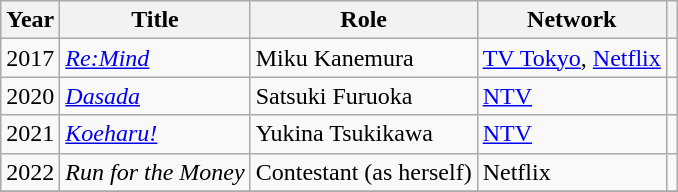<table class="wikitable sortable">
<tr>
<th>Year</th>
<th>Title</th>
<th>Role</th>
<th>Network</th>
<th class="unsortable"></th>
</tr>
<tr>
<td>2017</td>
<td><em><a href='#'>Re:Mind</a></em></td>
<td>Miku Kanemura</td>
<td><a href='#'>TV Tokyo</a>, <a href='#'>Netflix</a></td>
<td></td>
</tr>
<tr>
<td>2020</td>
<td><em><a href='#'>Dasada</a></em></td>
<td>Satsuki Furuoka</td>
<td><a href='#'>NTV</a></td>
<td></td>
</tr>
<tr>
<td>2021</td>
<td><em><a href='#'>Koeharu!</a></em></td>
<td>Yukina Tsukikawa</td>
<td><a href='#'>NTV</a></td>
<td></td>
</tr>
<tr>
<td>2022</td>
<td><em>Run for the Money</em></td>
<td>Contestant (as herself)</td>
<td>Netflix</td>
<td></td>
</tr>
<tr>
</tr>
</table>
